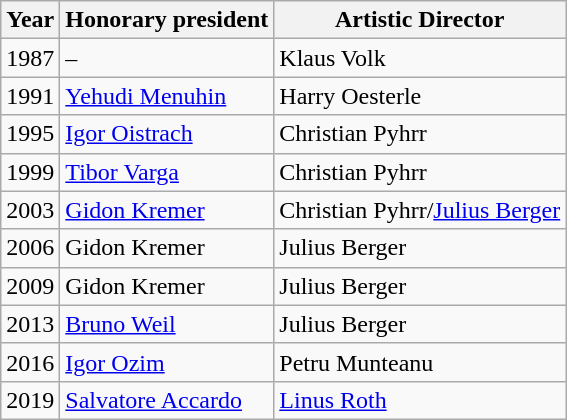<table class="wikitable">
<tr>
<th>Year</th>
<th>Honorary president</th>
<th>Artistic Director</th>
</tr>
<tr>
<td>1987</td>
<td>–</td>
<td>Klaus Volk</td>
</tr>
<tr>
<td>1991</td>
<td><a href='#'>Yehudi Menuhin</a></td>
<td>Harry Oesterle</td>
</tr>
<tr>
<td>1995</td>
<td><a href='#'>Igor Oistrach</a></td>
<td>Christian Pyhrr</td>
</tr>
<tr>
<td>1999</td>
<td><a href='#'>Tibor Varga</a></td>
<td>Christian Pyhrr</td>
</tr>
<tr>
<td>2003</td>
<td><a href='#'>Gidon Kremer</a></td>
<td>Christian Pyhrr/<a href='#'>Julius Berger</a></td>
</tr>
<tr>
<td>2006</td>
<td>Gidon Kremer</td>
<td>Julius Berger</td>
</tr>
<tr>
<td>2009</td>
<td>Gidon Kremer</td>
<td>Julius Berger</td>
</tr>
<tr>
<td>2013</td>
<td><a href='#'>Bruno Weil</a></td>
<td>Julius Berger</td>
</tr>
<tr>
<td>2016</td>
<td><a href='#'>Igor Ozim</a></td>
<td>Petru Munteanu</td>
</tr>
<tr>
<td>2019</td>
<td><a href='#'>Salvatore Accardo</a></td>
<td><a href='#'>Linus Roth</a></td>
</tr>
</table>
